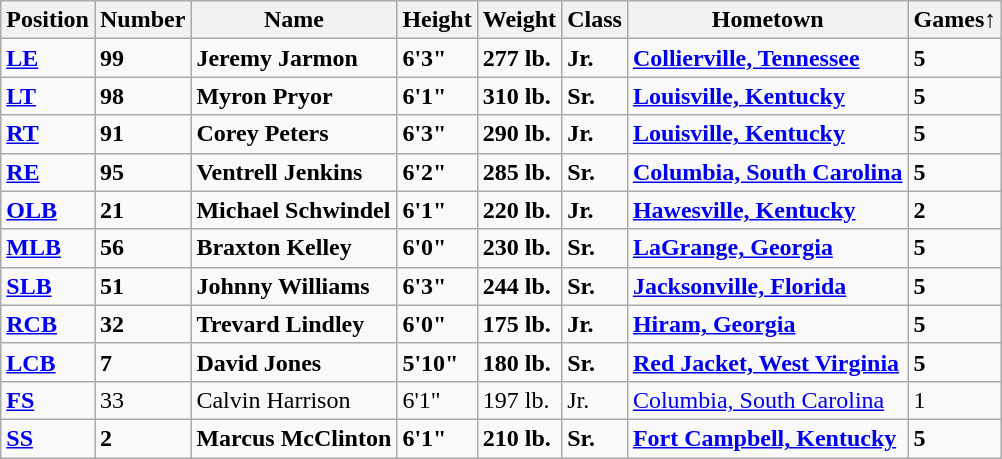<table class="wikitable">
<tr>
<th>Position</th>
<th>Number</th>
<th>Name</th>
<th>Height</th>
<th>Weight</th>
<th>Class</th>
<th>Hometown</th>
<th>Games↑</th>
</tr>
<tr>
<td><strong><a href='#'>LE</a></strong></td>
<td><strong>99</strong></td>
<td><strong>Jeremy Jarmon</strong></td>
<td><strong>6'3"</strong></td>
<td><strong>277 lb.</strong></td>
<td><strong>Jr.</strong></td>
<td><strong><a href='#'>Collierville, Tennessee</a></strong></td>
<td><strong>5</strong></td>
</tr>
<tr>
<td><strong><a href='#'>LT</a></strong></td>
<td><strong>98</strong></td>
<td><strong>Myron Pryor</strong></td>
<td><strong>6'1"</strong></td>
<td><strong>310 lb.</strong></td>
<td><strong>Sr.</strong></td>
<td><strong><a href='#'>Louisville, Kentucky</a></strong></td>
<td><strong>5</strong></td>
</tr>
<tr>
<td><strong><a href='#'>RT</a></strong></td>
<td><strong>91</strong></td>
<td><strong>Corey Peters</strong></td>
<td><strong>6'3"</strong></td>
<td><strong>290 lb.</strong></td>
<td><strong>Jr.</strong></td>
<td><strong><a href='#'>Louisville, Kentucky</a></strong></td>
<td><strong>5</strong></td>
</tr>
<tr>
<td><strong><a href='#'>RE</a></strong></td>
<td><strong>95</strong></td>
<td><strong>Ventrell Jenkins</strong></td>
<td><strong>6'2"</strong></td>
<td><strong>285 lb.</strong></td>
<td><strong>Sr.</strong></td>
<td><strong><a href='#'>Columbia, South Carolina</a></strong></td>
<td><strong>5</strong></td>
</tr>
<tr>
<td><strong><a href='#'>OLB</a></strong></td>
<td><strong>21</strong></td>
<td><strong>Michael Schwindel</strong></td>
<td><strong>6'1"</strong></td>
<td><strong>220 lb.</strong></td>
<td><strong>Jr.</strong></td>
<td><strong><a href='#'>Hawesville, Kentucky</a></strong></td>
<td><strong>2</strong></td>
</tr>
<tr>
<td><strong><a href='#'>MLB</a></strong></td>
<td><strong>56</strong></td>
<td><strong>Braxton Kelley</strong></td>
<td><strong>6'0"</strong></td>
<td><strong>230 lb.</strong></td>
<td><strong>Sr.</strong></td>
<td><strong><a href='#'>LaGrange, Georgia</a></strong></td>
<td><strong>5</strong></td>
</tr>
<tr>
<td><strong><a href='#'>SLB</a></strong></td>
<td><strong>51</strong></td>
<td><strong>Johnny Williams</strong></td>
<td><strong>6'3"</strong></td>
<td><strong>244 lb.</strong></td>
<td><strong>Sr.</strong></td>
<td><strong><a href='#'>Jacksonville, Florida</a></strong></td>
<td><strong>5</strong></td>
</tr>
<tr>
<td><strong><a href='#'>RCB</a></strong></td>
<td><strong>32</strong></td>
<td><strong>Trevard Lindley</strong></td>
<td><strong>6'0"</strong></td>
<td><strong>175 lb.</strong></td>
<td><strong>Jr.</strong></td>
<td><strong><a href='#'>Hiram, Georgia</a></strong></td>
<td><strong>5</strong></td>
</tr>
<tr>
<td><strong><a href='#'>LCB</a></strong></td>
<td><strong>7</strong></td>
<td><strong>David Jones</strong></td>
<td><strong>5'10"</strong></td>
<td><strong>180 lb.</strong></td>
<td><strong>Sr.</strong></td>
<td><strong><a href='#'>Red Jacket, West Virginia</a></strong></td>
<td><strong>5</strong></td>
</tr>
<tr>
<td><strong><a href='#'>FS</a></strong></td>
<td>33</td>
<td>Calvin Harrison</td>
<td>6'1"</td>
<td>197 lb.</td>
<td>Jr.</td>
<td><a href='#'>Columbia, South Carolina</a></td>
<td>1</td>
</tr>
<tr>
<td><strong><a href='#'>SS</a></strong></td>
<td><strong>2</strong></td>
<td><strong>Marcus McClinton</strong></td>
<td><strong>6'1"</strong></td>
<td><strong>210 lb.</strong></td>
<td><strong>Sr.</strong></td>
<td><strong><a href='#'>Fort Campbell, Kentucky</a></strong></td>
<td><strong>5</strong></td>
</tr>
</table>
